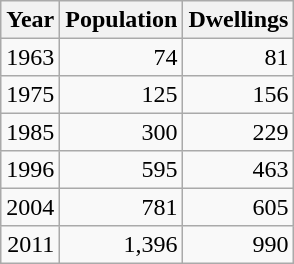<table class="wikitable" style="line-height:1.1em;">
<tr>
<th>Year</th>
<th>Population</th>
<th>Dwellings</th>
</tr>
<tr align="right">
<td>1963</td>
<td>74</td>
<td>81</td>
</tr>
<tr align="right">
<td>1975</td>
<td>125</td>
<td>156</td>
</tr>
<tr align="right">
<td>1985</td>
<td>300</td>
<td>229</td>
</tr>
<tr align="right">
<td>1996</td>
<td>595</td>
<td>463</td>
</tr>
<tr align="right">
<td>2004</td>
<td>781</td>
<td>605</td>
</tr>
<tr align="right">
<td>2011</td>
<td>1,396</td>
<td>990</td>
</tr>
</table>
